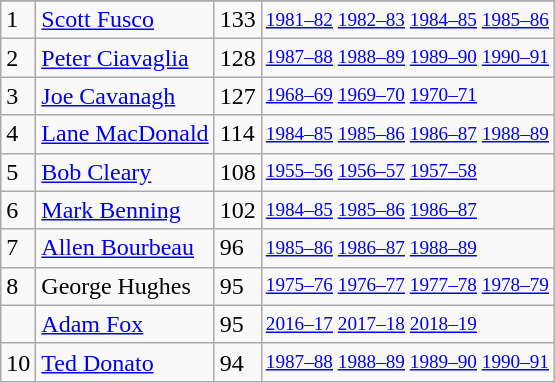<table class="wikitable">
<tr>
</tr>
<tr>
<td>1</td>
<td><a href='#'>Scott Fusco</a></td>
<td>133</td>
<td style="font-size:80%;"><a href='#'>1981–82</a> <a href='#'>1982–83</a> <a href='#'>1984–85</a> <a href='#'>1985–86</a></td>
</tr>
<tr>
<td>2</td>
<td><a href='#'>Peter Ciavaglia</a></td>
<td>128</td>
<td style="font-size:80%;"><a href='#'>1987–88</a> <a href='#'>1988–89</a> <a href='#'>1989–90</a> <a href='#'>1990–91</a></td>
</tr>
<tr>
<td>3</td>
<td><a href='#'>Joe Cavanagh</a></td>
<td>127</td>
<td style="font-size:80%;"><a href='#'>1968–69</a> <a href='#'>1969–70</a> <a href='#'>1970–71</a></td>
</tr>
<tr>
<td>4</td>
<td><a href='#'>Lane MacDonald</a></td>
<td>114</td>
<td style="font-size:80%;"><a href='#'>1984–85</a> <a href='#'>1985–86</a> <a href='#'>1986–87</a> <a href='#'>1988–89</a></td>
</tr>
<tr>
<td>5</td>
<td><a href='#'>Bob Cleary</a></td>
<td>108</td>
<td style="font-size:80%;"><a href='#'>1955–56</a> <a href='#'>1956–57</a> <a href='#'>1957–58</a></td>
</tr>
<tr>
<td>6</td>
<td><a href='#'>Mark Benning</a></td>
<td>102</td>
<td style="font-size:80%;"><a href='#'>1984–85</a> <a href='#'>1985–86</a> <a href='#'>1986–87</a></td>
</tr>
<tr>
<td>7</td>
<td><a href='#'>Allen Bourbeau</a></td>
<td>96</td>
<td style="font-size:80%;"><a href='#'>1985–86</a> <a href='#'>1986–87</a> <a href='#'>1988–89</a></td>
</tr>
<tr>
<td>8</td>
<td>George Hughes</td>
<td>95</td>
<td style="font-size:80%;"><a href='#'>1975–76</a> <a href='#'>1976–77</a> <a href='#'>1977–78</a> <a href='#'>1978–79</a></td>
</tr>
<tr>
<td></td>
<td><a href='#'>Adam Fox</a></td>
<td>95</td>
<td style="font-size:80%;"><a href='#'>2016–17</a> <a href='#'>2017–18</a> <a href='#'>2018–19</a></td>
</tr>
<tr>
<td>10</td>
<td><a href='#'>Ted Donato</a></td>
<td>94</td>
<td style="font-size:80%;"><a href='#'>1987–88</a> <a href='#'>1988–89</a> <a href='#'>1989–90</a> <a href='#'>1990–91</a></td>
</tr>
</table>
